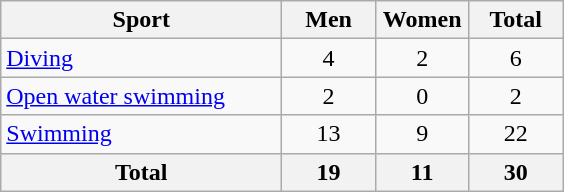<table class="wikitable sortable" style="text-align:center;">
<tr>
<th width=180>Sport</th>
<th width=55>Men</th>
<th width=55>Women</th>
<th width=55>Total</th>
</tr>
<tr>
<td align=left><a href='#'>Diving</a></td>
<td>4</td>
<td>2</td>
<td>6</td>
</tr>
<tr>
<td align=left><a href='#'>Open water swimming</a></td>
<td>2</td>
<td>0</td>
<td>2</td>
</tr>
<tr>
<td align=left><a href='#'>Swimming</a></td>
<td>13</td>
<td>9</td>
<td>22</td>
</tr>
<tr>
<th>Total</th>
<th>19</th>
<th>11</th>
<th>30</th>
</tr>
</table>
